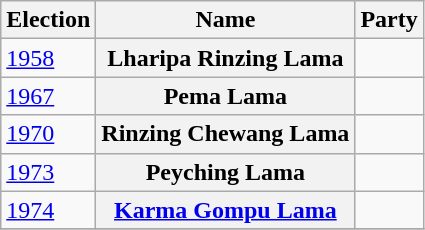<table class="wikitable sortable">
<tr>
<th scope=col>Election</th>
<th scope=col>Name</th>
<th scope=col colspan="2">Party</th>
</tr>
<tr>
<td><a href='#'>1958</a></td>
<th scope=row>Lharipa Rinzing Lama</th>
<td></td>
</tr>
<tr>
<td><a href='#'>1967</a></td>
<th scope=row>Pema Lama</th>
<td></td>
</tr>
<tr>
<td><a href='#'>1970</a></td>
<th scope=row>Rinzing Chewang Lama</th>
</tr>
<tr>
<td><a href='#'>1973</a></td>
<th scope=row>Peyching Lama</th>
<td></td>
</tr>
<tr>
<td><a href='#'>1974</a></td>
<th scope=row><a href='#'>Karma Gompu Lama</a></th>
<td></td>
</tr>
<tr>
</tr>
</table>
